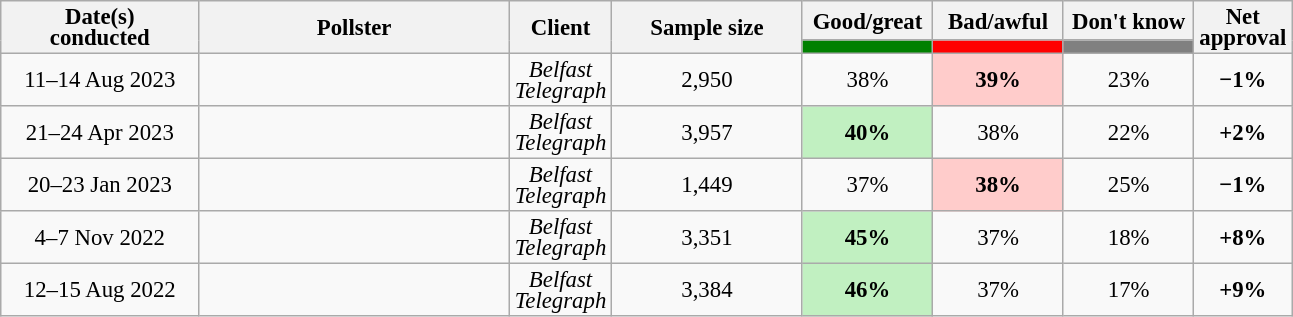<table class="wikitable collapsible sortable tpl-blanktable" style="text-align:center; font-size:95%; line-height:14px;">
<tr>
<th style="width:125px;" rowspan="2">Date(s)<br>conducted</th>
<th style="width:200px;" rowspan="2">Pollster</th>
<th style="width:60px;" rowspan="2">Client</th>
<th style="width:120px;" rowspan="2">Sample size</th>
<th class="unsortable" style="width:80px;">Good/great</th>
<th class="unsortable" style="width: 80px;">Bad/awful</th>
<th class="unsortable" style="width:80px;">Don't know</th>
<th class="unsortable" style="width:20px;" rowspan="2">Net approval</th>
</tr>
<tr>
<th class="unsortable" style="background:green; width:60px;"></th>
<th class="unsortable" style="background:red; width:60px;"></th>
<th class="unsortable" style="background:grey; width:60px;"></th>
</tr>
<tr>
<td>11–14 Aug 2023</td>
<td></td>
<td><em>Belfast Telegraph</em></td>
<td>2,950</td>
<td>38%</td>
<td style="background:#ffcccb"><strong>39%</strong></td>
<td>23%</td>
<td><strong>−1%</strong></td>
</tr>
<tr>
<td>21–24 Apr 2023</td>
<td></td>
<td><em>Belfast Telegraph</em></td>
<td>3,957</td>
<td style="background:#C1F0C1"><strong>40%</strong></td>
<td>38%</td>
<td>22%</td>
<td><strong>+2%</strong></td>
</tr>
<tr>
<td>20–23 Jan 2023</td>
<td></td>
<td><em>Belfast Telegraph</em></td>
<td>1,449</td>
<td>37%</td>
<td style="background:#ffcccb"><strong>38%</strong></td>
<td>25%</td>
<td><strong>−1%</strong></td>
</tr>
<tr>
<td>4–7 Nov 2022</td>
<td></td>
<td><em>Belfast Telegraph</em></td>
<td>3,351</td>
<td style="background:#C1F0C1"><strong>45%</strong></td>
<td>37%</td>
<td>18%</td>
<td><strong>+8%</strong></td>
</tr>
<tr>
<td>12–15 Aug 2022</td>
<td></td>
<td><em>Belfast Telegraph</em></td>
<td>3,384</td>
<td style="background:#C1F0C1"><strong>46%</strong></td>
<td>37%</td>
<td>17%</td>
<td><strong>+9%</strong></td>
</tr>
</table>
